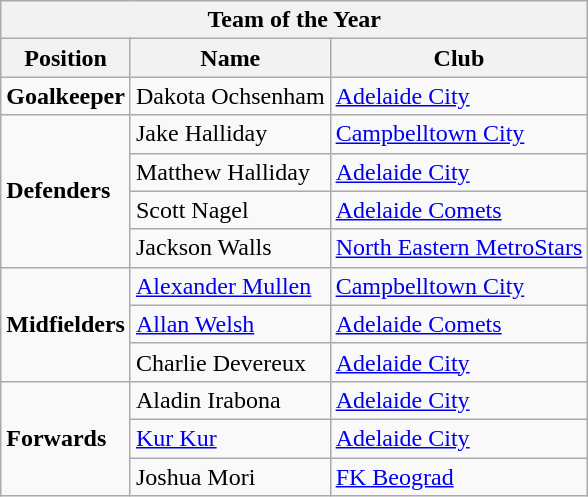<table class="wikitable">
<tr>
<th colspan="3">Team of the Year</th>
</tr>
<tr>
<th><strong>Position</strong></th>
<th><strong>Name</strong></th>
<th><strong>Club</strong></th>
</tr>
<tr>
<td><strong>Goalkeeper</strong></td>
<td>Dakota Ochsenham</td>
<td><a href='#'>Adelaide City</a></td>
</tr>
<tr>
<td rowspan="4"><strong>Defenders</strong></td>
<td>Jake Halliday</td>
<td><a href='#'>Campbelltown City</a></td>
</tr>
<tr>
<td>Matthew Halliday</td>
<td><a href='#'>Adelaide City</a></td>
</tr>
<tr>
<td>Scott Nagel</td>
<td><a href='#'>Adelaide Comets</a></td>
</tr>
<tr>
<td>Jackson Walls</td>
<td><a href='#'>North Eastern MetroStars</a></td>
</tr>
<tr>
<td rowspan="3"><strong>Midfielders</strong></td>
<td><a href='#'>Alexander Mullen</a></td>
<td><a href='#'>Campbelltown City</a></td>
</tr>
<tr>
<td><a href='#'>Allan Welsh</a></td>
<td><a href='#'>Adelaide Comets</a></td>
</tr>
<tr>
<td>Charlie Devereux</td>
<td><a href='#'>Adelaide City</a></td>
</tr>
<tr>
<td rowspan="3"><strong>Forwards</strong></td>
<td>Aladin Irabona</td>
<td><a href='#'>Adelaide City</a></td>
</tr>
<tr>
<td><a href='#'>Kur Kur</a></td>
<td><a href='#'>Adelaide City</a></td>
</tr>
<tr>
<td>Joshua Mori</td>
<td><a href='#'>FK Beograd</a></td>
</tr>
</table>
